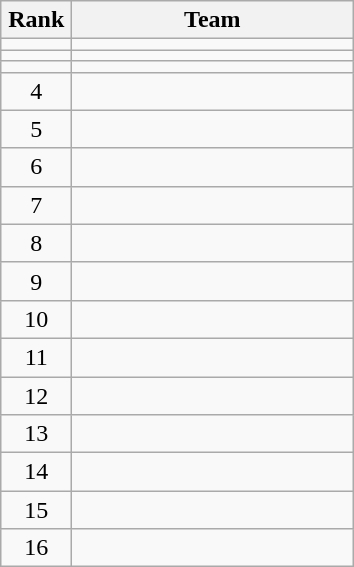<table class="wikitable" style="text-align: center;">
<tr>
<th width=40>Rank</th>
<th width=180>Team</th>
</tr>
<tr>
<td></td>
<td style="text-align:left;"></td>
</tr>
<tr>
<td></td>
<td style="text-align:left;"></td>
</tr>
<tr>
<td></td>
<td style="text-align:left;"></td>
</tr>
<tr>
<td>4</td>
<td style="text-align:left;"></td>
</tr>
<tr>
<td>5</td>
<td style="text-align:left;"></td>
</tr>
<tr>
<td>6</td>
<td style="text-align:left;"></td>
</tr>
<tr>
<td>7</td>
<td style="text-align:left;"></td>
</tr>
<tr>
<td>8</td>
<td style="text-align:left;"></td>
</tr>
<tr>
<td>9</td>
<td style="text-align:left;"></td>
</tr>
<tr>
<td>10</td>
<td style="text-align:left;"></td>
</tr>
<tr>
<td>11</td>
<td style="text-align:left;"></td>
</tr>
<tr>
<td>12</td>
<td style="text-align:left;"></td>
</tr>
<tr>
<td>13</td>
<td style="text-align:left;"></td>
</tr>
<tr>
<td>14</td>
<td style="text-align:left;"></td>
</tr>
<tr>
<td>15</td>
<td style="text-align:left;"></td>
</tr>
<tr>
<td>16</td>
<td style="text-align:left;"></td>
</tr>
</table>
